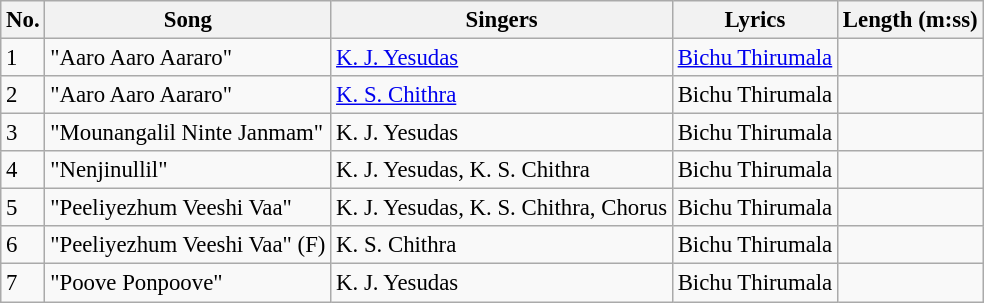<table class="wikitable" style="font-size:95%;">
<tr>
<th>No.</th>
<th>Song</th>
<th>Singers</th>
<th>Lyrics</th>
<th>Length (m:ss)</th>
</tr>
<tr>
<td>1</td>
<td>"Aaro Aaro Aararo"</td>
<td><a href='#'>K. J. Yesudas</a></td>
<td><a href='#'>Bichu Thirumala</a></td>
<td></td>
</tr>
<tr>
<td>2</td>
<td>"Aaro Aaro Aararo"</td>
<td><a href='#'>K. S. Chithra</a></td>
<td>Bichu Thirumala</td>
<td></td>
</tr>
<tr>
<td>3</td>
<td>"Mounangalil Ninte Janmam"</td>
<td>K. J. Yesudas</td>
<td>Bichu Thirumala</td>
<td></td>
</tr>
<tr>
<td>4</td>
<td>"Nenjinullil"</td>
<td>K. J. Yesudas, K. S. Chithra</td>
<td>Bichu Thirumala</td>
<td></td>
</tr>
<tr>
<td>5</td>
<td>"Peeliyezhum Veeshi Vaa"</td>
<td>K. J. Yesudas, K. S. Chithra, Chorus</td>
<td>Bichu Thirumala</td>
<td></td>
</tr>
<tr>
<td>6</td>
<td>"Peeliyezhum Veeshi Vaa" (F)</td>
<td>K. S. Chithra</td>
<td>Bichu Thirumala</td>
<td></td>
</tr>
<tr>
<td>7</td>
<td>"Poove Ponpoove"</td>
<td>K. J. Yesudas</td>
<td>Bichu Thirumala</td>
<td></td>
</tr>
</table>
